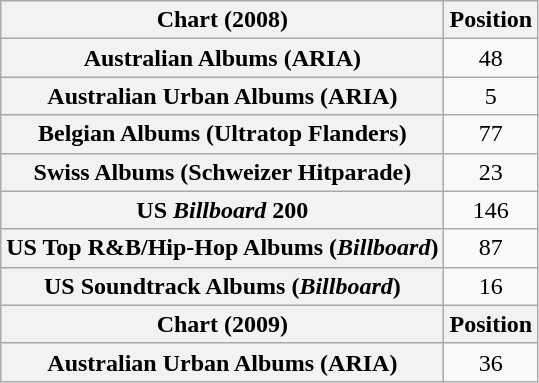<table class="wikitable sortable plainrowheaders" style="text-align:center">
<tr>
<th scope="col">Chart (2008)</th>
<th scope="col">Position</th>
</tr>
<tr>
<th scope="row">Australian Albums (ARIA)</th>
<td>48</td>
</tr>
<tr>
<th scope="row">Australian Urban Albums (ARIA)</th>
<td>5</td>
</tr>
<tr>
<th scope="row">Belgian Albums (Ultratop Flanders)</th>
<td>77</td>
</tr>
<tr>
<th scope="row">Swiss Albums (Schweizer Hitparade)</th>
<td>23</td>
</tr>
<tr>
<th scope="row">US <em>Billboard</em> 200</th>
<td>146</td>
</tr>
<tr>
<th scope="row">US Top R&B/Hip-Hop Albums (<em>Billboard</em>)</th>
<td>87</td>
</tr>
<tr>
<th scope="row">US Soundtrack Albums (<em>Billboard</em>)</th>
<td>16</td>
</tr>
<tr>
<th scope="col">Chart (2009)</th>
<th scope="col">Position</th>
</tr>
<tr>
<th scope="row">Australian Urban Albums (ARIA)</th>
<td>36</td>
</tr>
</table>
